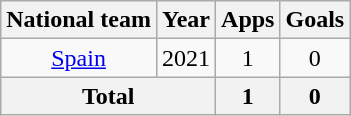<table class="wikitable" style="text-align: center;">
<tr>
<th>National team</th>
<th>Year</th>
<th>Apps</th>
<th>Goals</th>
</tr>
<tr>
<td rowspan="1"><a href='#'>Spain</a></td>
<td>2021</td>
<td>1</td>
<td>0</td>
</tr>
<tr>
<th colspan="2">Total</th>
<th>1</th>
<th>0</th>
</tr>
</table>
